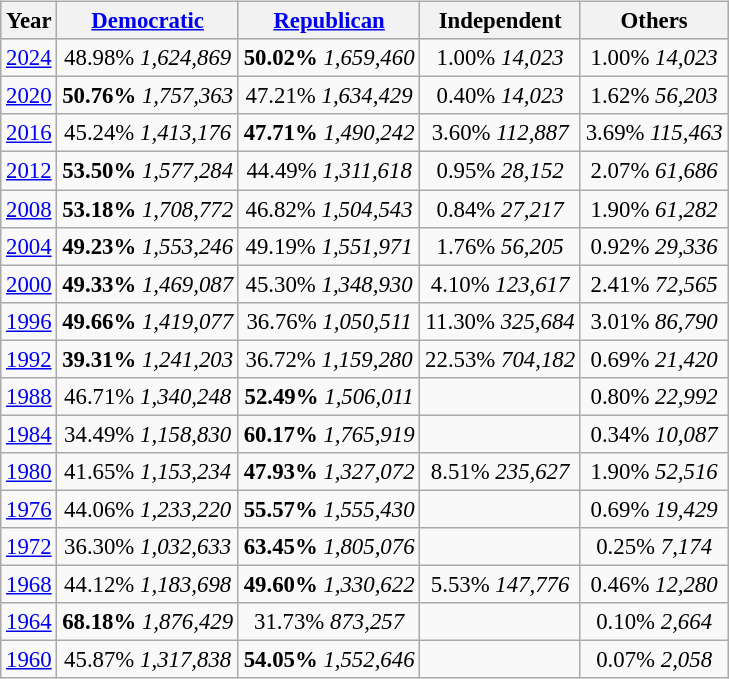<table class="wikitable sortable" style="float:left; font-size:95%;">
<tr style="background:lightgrey;">
<th>Year</th>
<th><a href='#'>Democratic</a></th>
<th><a href='#'>Republican</a></th>
<th>Independent</th>
<th>Others</th>
</tr>
<tr>
<td style="text-align:center;" ><a href='#'>2024</a></td>
<td style="text-align:center;" >48.98% <em>1,624,869</em></td>
<td style="text-align:center;" ><strong>50.02%</strong> <em>1,659,460</em></td>
<td style="text-align:center;" >1.00% <em>14,023</em></td>
<td style="text-align:center;" >1.00% <em>14,023</em></td>
</tr>
<tr>
<td style="text-align:center;" ><a href='#'>2020</a></td>
<td style="text-align:center;" ><strong>50.76%</strong> <em>1,757,363</em></td>
<td style="text-align:center;" >47.21% <em>1,634,429</em></td>
<td style="text-align:center;" >0.40% <em>14,023</em></td>
<td style="text-align:center;" >1.62% <em>56,203</em></td>
</tr>
<tr>
<td style="text-align:center;" ><a href='#'>2016</a></td>
<td style="text-align:center;" >45.24% <em>1,413,176</em></td>
<td style="text-align:center;" ><strong>47.71%</strong> <em>1,490,242</em></td>
<td style="text-align:center;" >3.60% <em>112,887</em></td>
<td style="text-align:center;" >3.69% <em>115,463</em></td>
</tr>
<tr>
<td style="text-align:center;" ><a href='#'>2012</a></td>
<td style="text-align:center;" ><strong>53.50%</strong> <em>1,577,284</em></td>
<td style="text-align:center;" >44.49% <em>1,311,618</em></td>
<td style="text-align:center;" >0.95% <em>28,152</em></td>
<td style="text-align:center;" >2.07% <em>61,686</em></td>
</tr>
<tr>
<td style="text-align:center;" ><a href='#'>2008</a></td>
<td style="text-align:center;" ><strong>53.18%</strong> <em>1,708,772</em></td>
<td style="text-align:center;" >46.82% <em>1,504,543</em></td>
<td style="text-align:center;" >0.84% <em>27,217</em></td>
<td style="text-align:center;" >1.90% <em>61,282</em></td>
</tr>
<tr>
<td style="text-align:center;" ><a href='#'>2004</a></td>
<td style="text-align:center;" ><strong>49.23%</strong> <em>1,553,246</em></td>
<td style="text-align:center;" >49.19% <em>1,551,971</em></td>
<td style="text-align:center;" >1.76% <em>56,205</em></td>
<td style="text-align:center;" >0.92% <em>29,336</em></td>
</tr>
<tr>
<td style="text-align:center;" ><a href='#'>2000</a></td>
<td style="text-align:center;" ><strong>49.33%</strong> <em>1,469,087</em></td>
<td style="text-align:center;" >45.30% <em>1,348,930</em></td>
<td style="text-align:center;" >4.10% <em>123,617</em></td>
<td style="text-align:center;" >2.41% <em>72,565</em></td>
</tr>
<tr>
<td style="text-align:center;" ><a href='#'>1996</a></td>
<td style="text-align:center;" ><strong>49.66%</strong> <em>1,419,077</em></td>
<td style="text-align:center;" >36.76% <em>1,050,511</em></td>
<td style="text-align:center;" >11.30% <em>325,684</em></td>
<td style="text-align:center;" >3.01% <em>86,790</em></td>
</tr>
<tr>
<td style="text-align:center;" ><a href='#'>1992</a></td>
<td style="text-align:center;" ><strong>39.31%</strong> <em>1,241,203</em></td>
<td style="text-align:center;" >36.72% <em>1,159,280</em></td>
<td style="text-align:center;" >22.53% <em>704,182</em></td>
<td style="text-align:center;" >0.69% <em>21,420</em></td>
</tr>
<tr>
<td style="text-align:center;" ><a href='#'>1988</a></td>
<td style="text-align:center;" >46.71% <em>1,340,248</em></td>
<td style="text-align:center;" ><strong>52.49%</strong> <em>1,506,011</em></td>
<td></td>
<td style="text-align:center;" >0.80% <em>22,992</em></td>
</tr>
<tr>
<td style="text-align:center;" ><a href='#'>1984</a></td>
<td style="text-align:center;" >34.49% <em>1,158,830</em></td>
<td style="text-align:center;" ><strong>60.17%</strong> <em>1,765,919</em></td>
<td></td>
<td style="text-align:center;" >0.34% <em>10,087</em></td>
</tr>
<tr>
<td style="text-align:center;" ><a href='#'>1980</a></td>
<td style="text-align:center;" >41.65% <em>1,153,234</em></td>
<td style="text-align:center;" ><strong>47.93%</strong> <em>1,327,072</em></td>
<td style="text-align:center;" >8.51% <em>235,627</em></td>
<td style="text-align:center;" >1.90% <em>52,516</em></td>
</tr>
<tr>
<td style="text-align:center;" ><a href='#'>1976</a></td>
<td style="text-align:center;" >44.06% <em>1,233,220</em></td>
<td style="text-align:center;" ><strong>55.57%</strong> <em>1,555,430</em></td>
<td></td>
<td style="text-align:center;" >0.69% <em>19,429</em></td>
</tr>
<tr>
<td style="text-align:center;" ><a href='#'>1972</a></td>
<td style="text-align:center;" >36.30% <em>1,032,633</em></td>
<td style="text-align:center;" ><strong>63.45%</strong> <em>1,805,076</em></td>
<td></td>
<td style="text-align:center;" >0.25% <em>7,174</em></td>
</tr>
<tr>
<td style="text-align:center;" ><a href='#'>1968</a></td>
<td style="text-align:center;" >44.12% <em>1,183,698</em></td>
<td style="text-align:center;" ><strong>49.60%</strong> <em>1,330,622</em></td>
<td style="text-align:center;" >5.53% <em>147,776</em></td>
<td style="text-align:center;" >0.46% <em>12,280</em></td>
</tr>
<tr>
<td style="text-align:center;" ><a href='#'>1964</a></td>
<td style="text-align:center;" ><strong>68.18%</strong> <em>1,876,429</em></td>
<td style="text-align:center;" >31.73% <em>873,257</em></td>
<td></td>
<td style="text-align:center;" >0.10% <em>2,664</em></td>
</tr>
<tr>
<td style="text-align:center;" ><a href='#'>1960</a></td>
<td style="text-align:center;" >45.87% <em>1,317,838</em></td>
<td style="text-align:center;" ><strong>54.05%</strong> <em>1,552,646</em></td>
<td></td>
<td style="text-align:center;" >0.07% <em>2,058</em></td>
</tr>
</table>
